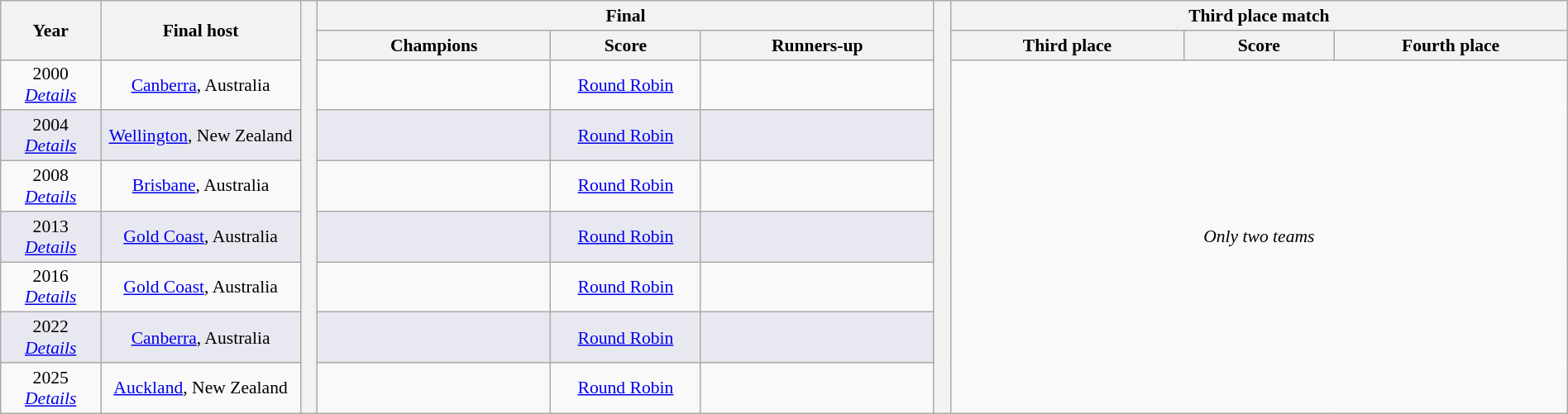<table class="wikitable" style="font-size:90%; width: 100%; text-align: center;">
<tr>
<th rowspan=2 width=6%>Year</th>
<th rowspan=2 width=12%>Final host</th>
<th width=1% rowspan=10></th>
<th colspan=3>Final</th>
<th width=1% rowspan=10></th>
<th colspan=3>Third place match</th>
</tr>
<tr>
<th width=14%>Champions</th>
<th width=9%>Score</th>
<th width=14%>Runners-up</th>
<th width=14%>Third place</th>
<th width=9%>Score</th>
<th width=14%>Fourth place</th>
</tr>
<tr>
<td>2000<br><em><a href='#'>Details</a></em></td>
<td><a href='#'>Canberra</a>, Australia</td>
<td><strong></strong></td>
<td><a href='#'>Round Robin</a></td>
<td></td>
<td colspan=3; rowspan=7><em>Only two teams</em></td>
</tr>
<tr bgcolor = #E8E8F0>
<td>2004<br><em><a href='#'>Details</a></em></td>
<td><a href='#'>Wellington</a>, New Zealand</td>
<td><strong></strong></td>
<td><a href='#'>Round Robin</a></td>
<td></td>
</tr>
<tr>
<td>2008<br><em><a href='#'>Details</a></em></td>
<td><a href='#'>Brisbane</a>, Australia</td>
<td><strong></strong></td>
<td><a href='#'>Round Robin</a></td>
<td></td>
</tr>
<tr bgcolor = #E8E8F0>
<td>2013<br><em><a href='#'>Details</a></em></td>
<td><a href='#'>Gold Coast</a>, Australia</td>
<td><strong></strong></td>
<td><a href='#'>Round Robin</a></td>
<td></td>
</tr>
<tr>
<td>2016<br><em><a href='#'>Details</a></em></td>
<td><a href='#'>Gold Coast</a>, Australia</td>
<td><strong></strong></td>
<td><a href='#'>Round Robin</a></td>
<td></td>
</tr>
<tr bgcolor = #E8E8F0>
<td>2022<br><em><a href='#'>Details</a></em></td>
<td><a href='#'>Canberra</a>, Australia</td>
<td><strong></strong></td>
<td><a href='#'>Round Robin</a></td>
<td></td>
</tr>
<tr>
<td>2025<br><em><a href='#'>Details</a></em></td>
<td><a href='#'>Auckland</a>, New Zealand</td>
<td><strong></strong></td>
<td><a href='#'>Round Robin</a></td>
<td></td>
</tr>
</table>
